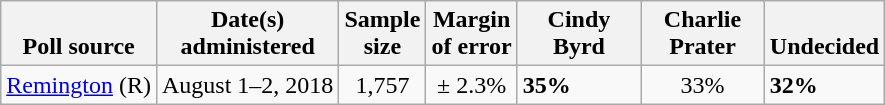<table class="wikitable">
<tr valign=bottom>
<th>Poll source</th>
<th>Date(s)<br>administered</th>
<th>Sample<br>size</th>
<th>Margin<br>of error</th>
<th style="width:75px;">Cindy<br>Byrd</th>
<th style="width:75px;">Charlie<br>Prater</th>
<th>Undecided</th>
</tr>
<tr>
<td><a href='#'>Remington</a> (R)</td>
<td align=center>August 1–2, 2018</td>
<td align=center>1,757</td>
<td align=center>± 2.3%</td>
<td><strong>35%</strong></td>
<td align=center>33%</td>
<td><strong>32%</strong></td>
</tr>
</table>
